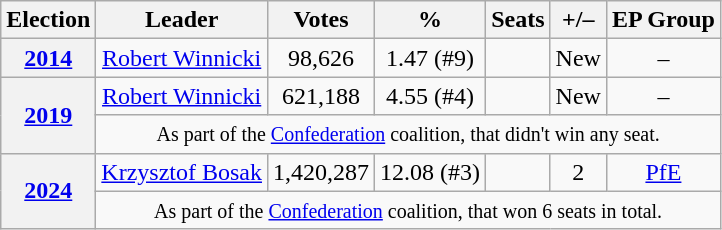<table class="wikitable" style="text-align:center;">
<tr>
<th>Election</th>
<th>Leader</th>
<th>Votes</th>
<th>%</th>
<th>Seats</th>
<th>+/–</th>
<th>EP Group</th>
</tr>
<tr>
<th><a href='#'>2014</a></th>
<td><a href='#'>Robert Winnicki</a></td>
<td>98,626</td>
<td>1.47 (#9)</td>
<td></td>
<td>New</td>
<td>–</td>
</tr>
<tr>
<th rowspan="2"><a href='#'>2019</a></th>
<td><a href='#'>Robert Winnicki</a></td>
<td>621,188</td>
<td>4.55 (#4)</td>
<td></td>
<td>New</td>
<td>–</td>
</tr>
<tr>
<td colspan="6"><small>As part of the <a href='#'>Confederation</a> coalition, that didn't win any seat.</small></td>
</tr>
<tr>
<th rowspan="2"><a href='#'>2024</a></th>
<td><a href='#'>Krzysztof Bosak</a></td>
<td>1,420,287</td>
<td>12.08 (#3)</td>
<td></td>
<td> 2</td>
<td><a href='#'>PfE</a></td>
</tr>
<tr>
<td colspan="6"><small>As part of the <a href='#'>Confederation</a> coalition, that won 6 seats in total.</small></td>
</tr>
</table>
